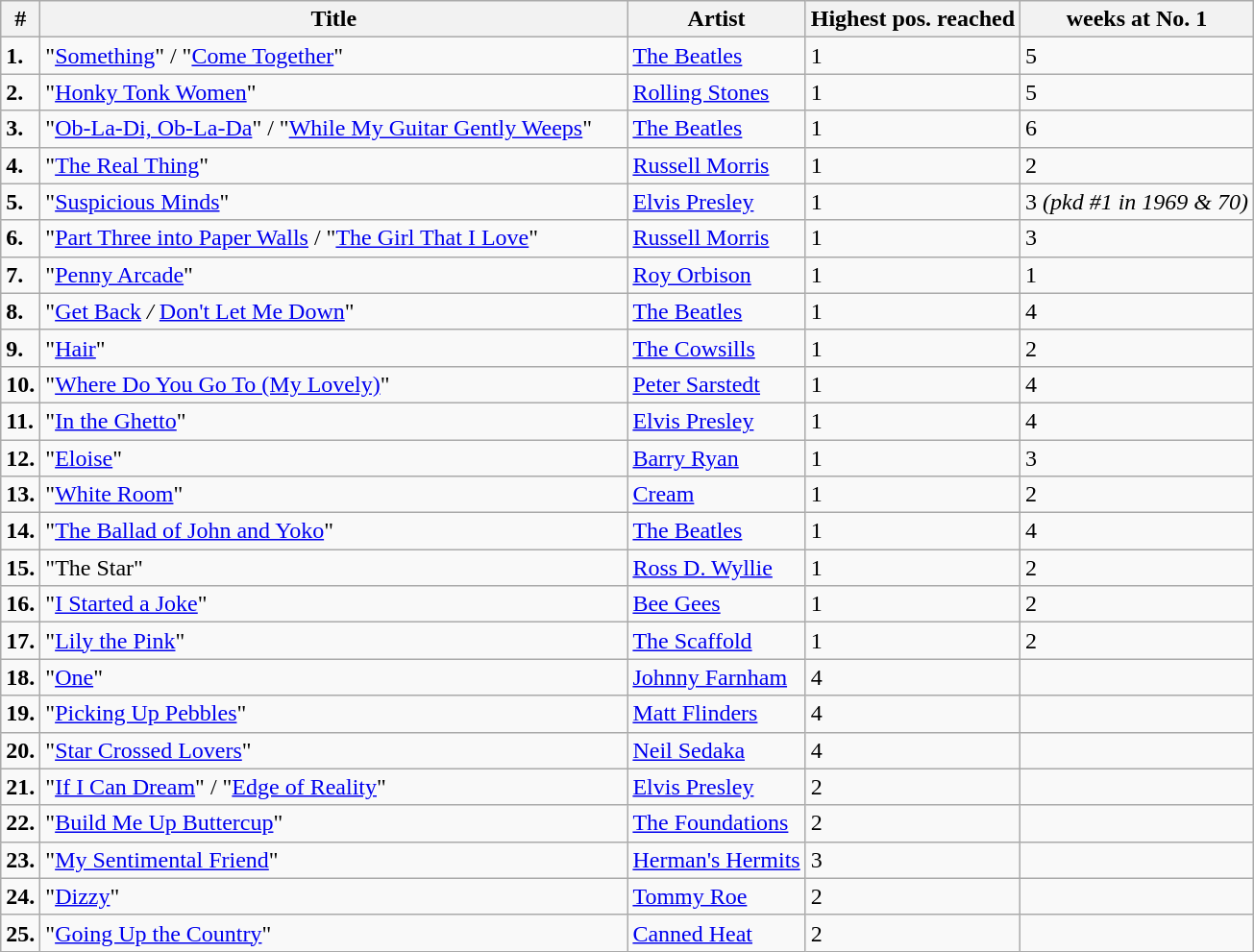<table class="wikitable sortable">
<tr>
<th>#</th>
<th width="400">Title</th>
<th>Artist</th>
<th>Highest pos. reached</th>
<th>weeks at No. 1</th>
</tr>
<tr>
<td><strong>1.</strong></td>
<td>"<a href='#'>Something</a>" / "<a href='#'>Come Together</a>"</td>
<td><a href='#'>The Beatles</a></td>
<td>1</td>
<td>5</td>
</tr>
<tr>
<td><strong>2.</strong></td>
<td>"<a href='#'>Honky Tonk Women</a>"</td>
<td><a href='#'>Rolling Stones</a></td>
<td>1</td>
<td>5</td>
</tr>
<tr>
<td><strong>3.</strong></td>
<td>"<a href='#'>Ob-La-Di, Ob-La-Da</a>" / "<a href='#'>While My Guitar Gently Weeps</a>"</td>
<td><a href='#'>The Beatles</a></td>
<td>1</td>
<td>6</td>
</tr>
<tr>
<td><strong>4.</strong></td>
<td>"<a href='#'>The Real Thing</a>"</td>
<td><a href='#'>Russell Morris</a></td>
<td>1</td>
<td>2</td>
</tr>
<tr>
<td><strong>5.</strong></td>
<td>"<a href='#'>Suspicious Minds</a>"</td>
<td><a href='#'>Elvis Presley</a></td>
<td>1</td>
<td>3 <em>(pkd #1 in 1969 & 70)</em></td>
</tr>
<tr>
<td><strong>6.</strong></td>
<td>"<a href='#'>Part Three into Paper Walls</a> / "<a href='#'>The Girl That I Love</a>"</td>
<td><a href='#'>Russell Morris</a></td>
<td>1</td>
<td>3</td>
</tr>
<tr>
<td><strong>7.</strong></td>
<td>"<a href='#'>Penny Arcade</a>"</td>
<td><a href='#'>Roy Orbison</a></td>
<td>1</td>
<td>1</td>
</tr>
<tr>
<td><strong>8.</strong></td>
<td>"<a href='#'>Get Back</a><em> / </em><a href='#'>Don't Let Me Down</a>"</td>
<td><a href='#'>The Beatles</a></td>
<td>1</td>
<td>4</td>
</tr>
<tr>
<td><strong>9.</strong></td>
<td>"<a href='#'>Hair</a>"</td>
<td><a href='#'>The Cowsills</a></td>
<td>1</td>
<td>2</td>
</tr>
<tr>
<td><strong>10.</strong></td>
<td>"<a href='#'>Where Do You Go To (My Lovely)</a>"</td>
<td><a href='#'>Peter Sarstedt</a></td>
<td>1</td>
<td>4</td>
</tr>
<tr>
<td><strong>11.</strong></td>
<td>"<a href='#'>In the Ghetto</a>"</td>
<td><a href='#'>Elvis Presley</a></td>
<td>1</td>
<td>4</td>
</tr>
<tr>
<td><strong>12.</strong></td>
<td>"<a href='#'>Eloise</a>"</td>
<td><a href='#'>Barry Ryan</a></td>
<td>1</td>
<td>3</td>
</tr>
<tr>
<td><strong>13.</strong></td>
<td>"<a href='#'>White Room</a>"</td>
<td><a href='#'>Cream</a></td>
<td>1</td>
<td>2</td>
</tr>
<tr>
<td><strong>14.</strong></td>
<td>"<a href='#'>The Ballad of John and Yoko</a>"</td>
<td><a href='#'>The Beatles</a></td>
<td>1</td>
<td>4</td>
</tr>
<tr>
<td><strong>15.</strong></td>
<td>"The Star"</td>
<td><a href='#'>Ross D. Wyllie</a></td>
<td>1</td>
<td>2</td>
</tr>
<tr>
<td><strong>16.</strong></td>
<td>"<a href='#'>I Started a Joke</a>"</td>
<td><a href='#'>Bee Gees</a></td>
<td>1</td>
<td>2</td>
</tr>
<tr>
<td><strong>17.</strong></td>
<td>"<a href='#'>Lily the Pink</a>"</td>
<td><a href='#'>The Scaffold</a></td>
<td>1</td>
<td>2</td>
</tr>
<tr>
<td><strong>18.</strong></td>
<td>"<a href='#'>One</a>"</td>
<td><a href='#'>Johnny Farnham</a></td>
<td>4</td>
<td></td>
</tr>
<tr>
<td><strong>19.</strong></td>
<td>"<a href='#'>Picking Up Pebbles</a>"</td>
<td><a href='#'>Matt Flinders</a></td>
<td>4</td>
<td></td>
</tr>
<tr>
<td><strong>20.</strong></td>
<td>"<a href='#'>Star Crossed Lovers</a>"</td>
<td><a href='#'>Neil Sedaka</a></td>
<td>4</td>
<td></td>
</tr>
<tr>
<td><strong>21.</strong></td>
<td>"<a href='#'>If I Can Dream</a>" / "<a href='#'>Edge of Reality</a>"</td>
<td><a href='#'>Elvis Presley</a></td>
<td>2</td>
<td></td>
</tr>
<tr>
<td><strong>22.</strong></td>
<td>"<a href='#'>Build Me Up Buttercup</a>"</td>
<td><a href='#'>The Foundations</a></td>
<td>2</td>
<td></td>
</tr>
<tr>
<td><strong>23.</strong></td>
<td>"<a href='#'>My Sentimental Friend</a>"</td>
<td><a href='#'>Herman's Hermits</a></td>
<td>3</td>
<td></td>
</tr>
<tr>
<td><strong>24.</strong></td>
<td>"<a href='#'>Dizzy</a>"</td>
<td><a href='#'>Tommy Roe</a></td>
<td>2</td>
<td></td>
</tr>
<tr>
<td><strong>25.</strong></td>
<td>"<a href='#'>Going Up the Country</a>"</td>
<td><a href='#'>Canned Heat</a></td>
<td>2</td>
<td></td>
</tr>
</table>
